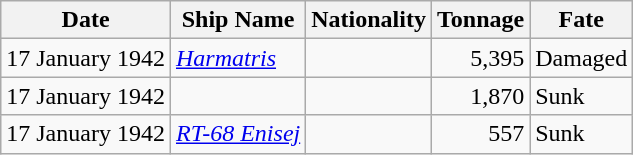<table class="wikitable sortable">
<tr>
<th>Date</th>
<th>Ship Name</th>
<th>Nationality</th>
<th>Tonnage</th>
<th>Fate</th>
</tr>
<tr>
<td align="right">17 January 1942</td>
<td align="left"><a href='#'><em>Harmatris</em></a></td>
<td align="left"></td>
<td align="right">5,395</td>
<td align="left">Damaged</td>
</tr>
<tr>
<td align="right">17 January 1942</td>
<td align="left"></td>
<td align="left"></td>
<td align="right">1,870</td>
<td align="left">Sunk</td>
</tr>
<tr>
<td align="right">17 January 1942</td>
<td align="left"><a href='#'><em>RT-68 Enisej</em></a></td>
<td align="left"></td>
<td align="right">557</td>
<td align="left">Sunk</td>
</tr>
</table>
